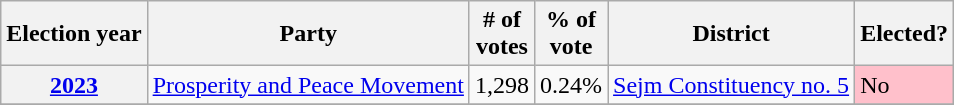<table class=wikitable>
<tr>
<th>Election year</th>
<th>Party</th>
<th># of<br>votes</th>
<th>% of<br>vote</th>
<th>District</th>
<th>Elected?</th>
</tr>
<tr>
<th><a href='#'>2023</a></th>
<td><a href='#'>Prosperity and Peace Movement</a></td>
<td>1,298</td>
<td>0.24%</td>
<td><a href='#'>Sejm Constituency no. 5</a></td>
<td style="background:Pink;">No</td>
</tr>
<tr>
</tr>
</table>
